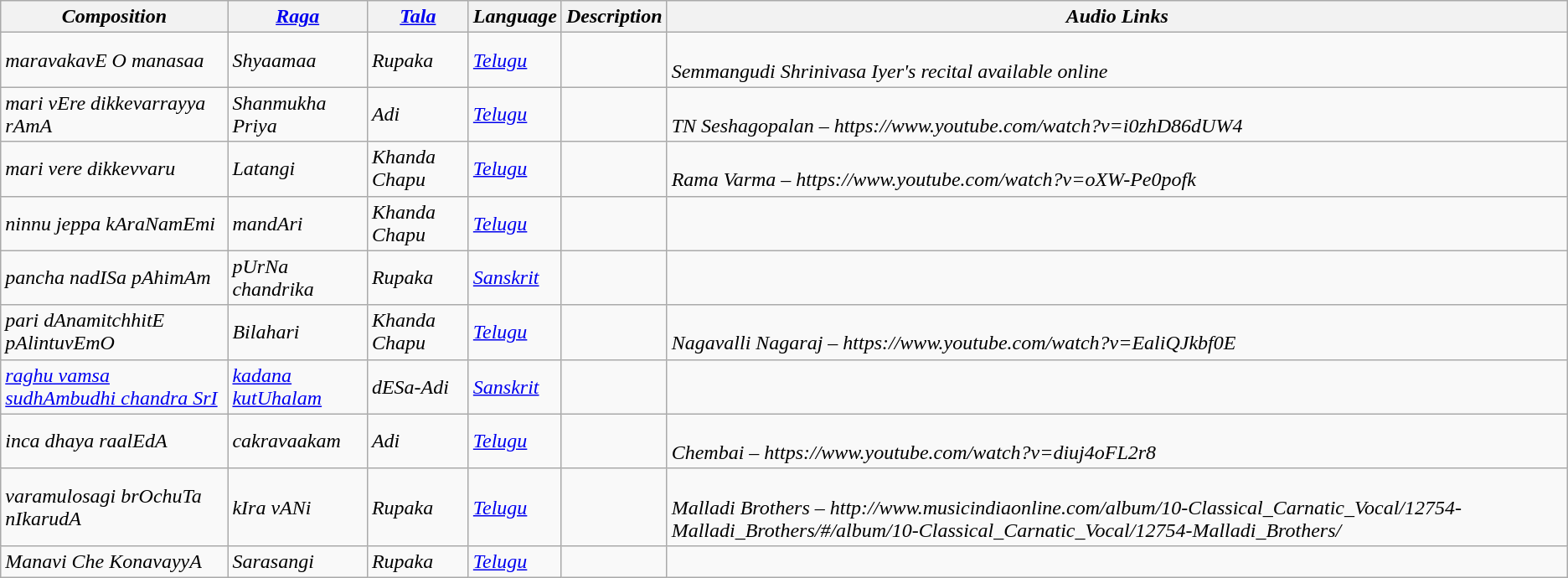<table class="wikitable">
<tr>
<th><em>Composition</em></th>
<th><em><a href='#'>Raga</a></em></th>
<th><em><a href='#'>Tala</a></em></th>
<th><em>Language</em></th>
<th><em>Description</em></th>
<th><em>Audio Links</em></th>
</tr>
<tr>
<td><em>maravakavE O manasaa</em></td>
<td><em>Shyaamaa</em></td>
<td><em>Rupaka</em></td>
<td><em><a href='#'>Telugu</a></em></td>
<td></td>
<td><br><em>Semmangudi Shrinivasa Iyer's recital available online</em></td>
</tr>
<tr>
<td><em>mari vEre dikkevarrayya rAmA</em></td>
<td><em>Shanmukha Priya</em></td>
<td><em>Adi</em></td>
<td><em><a href='#'>Telugu</a></em></td>
<td></td>
<td><br><em>TN Seshagopalan – https://www.youtube.com/watch?v=i0zhD86dUW4</em></td>
</tr>
<tr>
<td><em>mari vere dikkevvaru</em></td>
<td><em>Latangi</em></td>
<td><em>Khanda Chapu</em></td>
<td><em><a href='#'>Telugu</a></em></td>
<td></td>
<td><br><em>Rama Varma – https://www.youtube.com/watch?v=oXW-Pe0pofk</em></td>
</tr>
<tr>
<td><em>ninnu jeppa kAraNamEmi</em></td>
<td><em>mandAri</em></td>
<td><em>Khanda Chapu</em></td>
<td><em><a href='#'>Telugu</a></em></td>
<td></td>
<td></td>
</tr>
<tr>
<td><em>pancha nadISa pAhimAm</em></td>
<td><em>pUrNa chandrika</em></td>
<td><em>Rupaka</em></td>
<td><em><a href='#'>Sanskrit</a></em></td>
<td></td>
<td></td>
</tr>
<tr>
<td><em>pari dAnamitchhitE pAlintuvEmO</em></td>
<td><em>Bilahari</em></td>
<td><em>Khanda Chapu</em></td>
<td><em><a href='#'>Telugu</a></em></td>
<td></td>
<td><br><em>Nagavalli Nagaraj – https://www.youtube.com/watch?v=EaliQJkbf0E</em></td>
</tr>
<tr>
<td><em><a href='#'>raghu vamsa sudhAmbudhi chandra SrI</a></em></td>
<td><em><a href='#'>kadana kutUhalam</a></em></td>
<td><em>dESa-Adi</em></td>
<td><em><a href='#'>Sanskrit</a></em></td>
<td></td>
<td></td>
</tr>
<tr>
<td><em>inca dhaya raalEdA</em></td>
<td><em>cakravaakam</em></td>
<td><em>Adi</em></td>
<td><em><a href='#'>Telugu</a></em></td>
<td></td>
<td><br><em>Chembai – https://www.youtube.com/watch?v=diuj4oFL2r8</em></td>
</tr>
<tr>
<td><em>varamulosagi brOchuTa nIkarudA</em></td>
<td><em>kIra vANi</em></td>
<td><em>Rupaka</em></td>
<td><em><a href='#'>Telugu</a></em></td>
<td></td>
<td><br><em>Malladi Brothers – http://www.musicindiaonline.com/album/10-Classical_Carnatic_Vocal/12754-Malladi_Brothers/#/album/10-Classical_Carnatic_Vocal/12754-Malladi_Brothers/</em></td>
</tr>
<tr>
<td><em>Manavi Che KonavayyA</em></td>
<td><em>Sarasangi</em></td>
<td><em>Rupaka</em></td>
<td><em><a href='#'>Telugu</a></em></td>
<td></td>
</tr>
</table>
